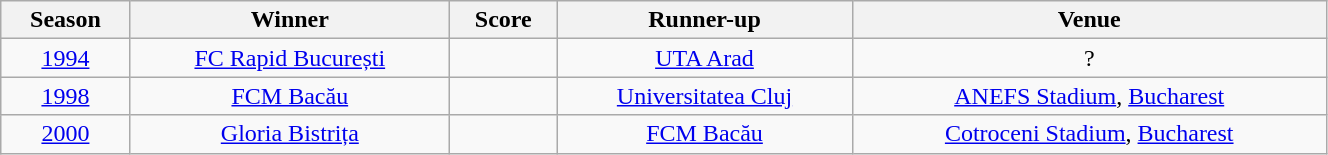<table class="sortable wikitable" style="text-align:center; width:70%;">
<tr>
<th>Season</th>
<th>Winner</th>
<th>Score</th>
<th>Runner-up</th>
<th>Venue</th>
</tr>
<tr>
<td align=center><a href='#'>1994</a></td>
<td><a href='#'>FC Rapid București</a></td>
<td align=center></td>
<td><a href='#'>UTA Arad</a></td>
<td>?</td>
</tr>
<tr>
<td align=center><a href='#'>1998</a></td>
<td><a href='#'>FCM Bacău</a></td>
<td align=center></td>
<td><a href='#'>Universitatea Cluj</a></td>
<td><a href='#'>ANEFS Stadium</a>, <a href='#'>Bucharest</a></td>
</tr>
<tr>
<td align=center><a href='#'>2000</a></td>
<td><a href='#'>Gloria Bistrița</a></td>
<td align=center></td>
<td><a href='#'>FCM Bacău</a></td>
<td><a href='#'>Cotroceni Stadium</a>, <a href='#'>Bucharest</a></td>
</tr>
</table>
